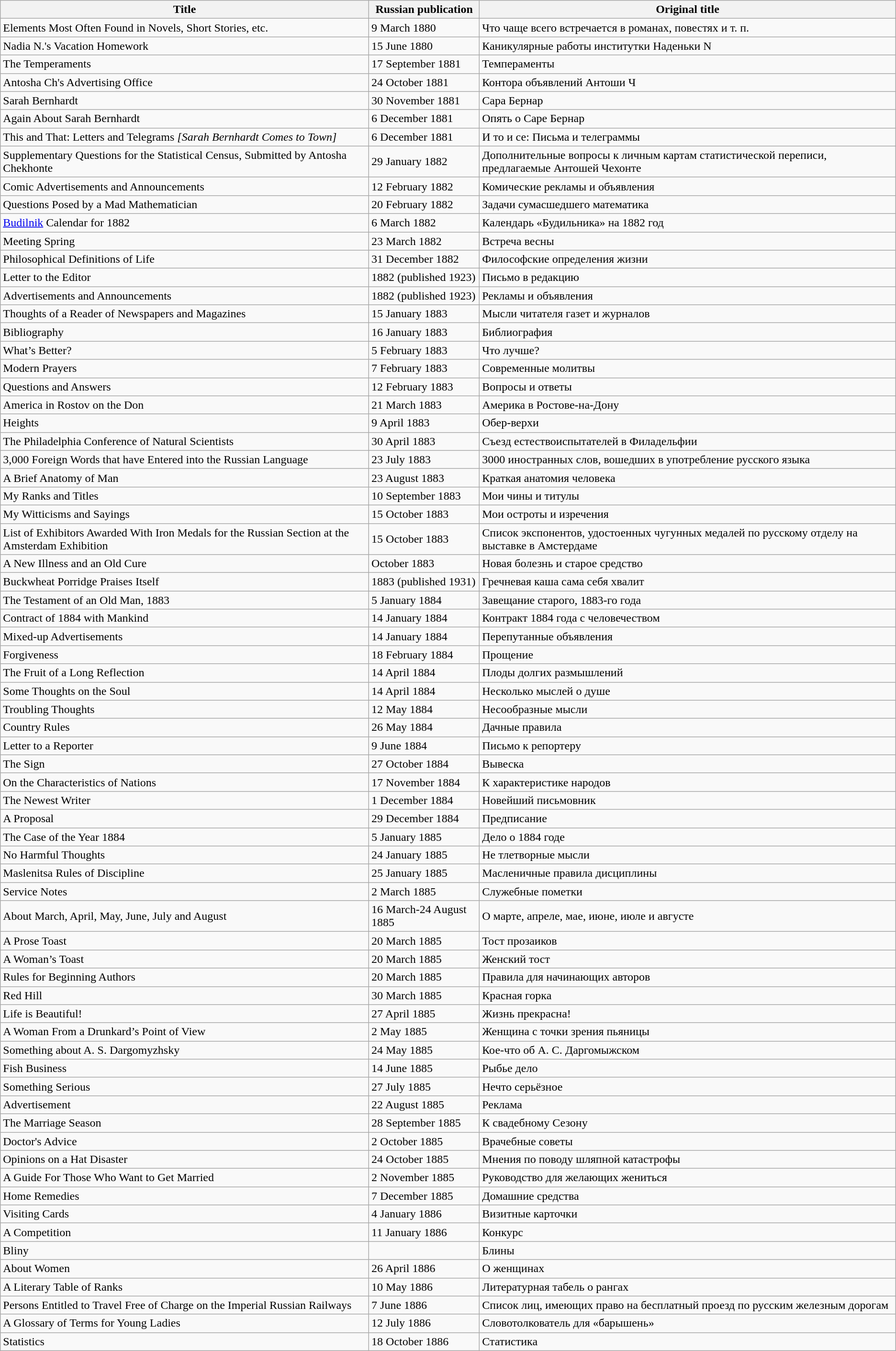<table class="wikitable">
<tr>
<th>Title</th>
<th>Russian publication</th>
<th>Original title</th>
</tr>
<tr>
<td>Elements Most Often Found in Novels, Short Stories, etc.</td>
<td>9 March 1880</td>
<td>Что чаще всего встречается в романах, повестях и т. п.</td>
</tr>
<tr>
<td>Nadia N.'s Vacation Homework</td>
<td>15 June 1880</td>
<td>Каникулярные работы институтки Наденьки N</td>
</tr>
<tr>
<td>The Temperaments</td>
<td>17 September 1881</td>
<td>Темпераменты</td>
</tr>
<tr>
<td>Antosha Ch's Advertising Office</td>
<td>24 October 1881</td>
<td>Контора объявлений Антоши Ч</td>
</tr>
<tr>
<td>Sarah Bernhardt</td>
<td>30 November 1881</td>
<td>Сара Бернар</td>
</tr>
<tr>
<td>Again About Sarah Bernhardt</td>
<td>6 December 1881</td>
<td>Опять о Capе Бернар</td>
</tr>
<tr>
<td>This and That: Letters and Telegrams <em>[Sarah Bernhardt Comes to Town]</em></td>
<td>6 December 1881</td>
<td>И то и се: Письма и телеграммы</td>
</tr>
<tr>
<td>Supplementary Questions for the Statistical Census, Submitted by Antosha Chekhonte</td>
<td>29 January 1882</td>
<td>Дополнительные вопросы к личным картам статистической переписи, предлагаемые Антошей Чехонте</td>
</tr>
<tr>
<td>Comic Advertisements and Announcements</td>
<td>12 February 1882</td>
<td>Комические рекламы и объявления</td>
</tr>
<tr>
<td>Questions Posed by a Mad Mathematician</td>
<td>20 February 1882</td>
<td>Задачи сумасшедшего математика</td>
</tr>
<tr>
<td><a href='#'>Budilnik</a> Calendar for 1882</td>
<td>6 March 1882</td>
<td>Календарь «Будильника» на 1882 год</td>
</tr>
<tr>
<td>Meeting Spring</td>
<td>23 March 1882</td>
<td>Встреча весны</td>
</tr>
<tr>
<td>Philosophical Definitions of Life</td>
<td>31 December 1882</td>
<td>Философские определения жизни</td>
</tr>
<tr>
<td>Letter to the Editor</td>
<td>1882 (published 1923)</td>
<td>Письмо в редакцию</td>
</tr>
<tr>
<td>Advertisements and Announcements</td>
<td>1882 (published 1923)</td>
<td>Рекламы и объявления</td>
</tr>
<tr>
<td>Thoughts of a Reader of Newspapers and Magazines</td>
<td>15 January 1883</td>
<td>Мысли читателя газет и журналов</td>
</tr>
<tr>
<td>Bibliography</td>
<td>16 January 1883</td>
<td>Библиография</td>
</tr>
<tr>
<td>What’s Better?</td>
<td>5 February 1883</td>
<td>Что лучше?</td>
</tr>
<tr>
<td>Modern Prayers</td>
<td>7 February 1883</td>
<td>Современные молитвы</td>
</tr>
<tr>
<td>Questions and Answers</td>
<td>12 February 1883</td>
<td>Вопросы и ответы</td>
</tr>
<tr>
<td>America in Rostov on the Don</td>
<td>21 March 1883</td>
<td>Америка в Ростове-на-Дону</td>
</tr>
<tr>
<td>Heights</td>
<td>9 April 1883</td>
<td>Обер-верхи</td>
</tr>
<tr>
<td>The Philadelphia Conference of Natural Scientists</td>
<td>30 April 1883</td>
<td>Съезд естествоиспытателей в Филадельфии</td>
</tr>
<tr>
<td>3,000 Foreign Words that have Entered into the Russian Language</td>
<td>23 July 1883</td>
<td>3000 иностранных слов, вошедших в употребление русского языка</td>
</tr>
<tr>
<td>A Brief Anatomy of Man</td>
<td>23 August 1883</td>
<td>Краткая анатомия человека</td>
</tr>
<tr>
<td>My Ranks and Titles</td>
<td>10 September 1883</td>
<td>Мои чины и титулы</td>
</tr>
<tr>
<td>My Witticisms and Sayings</td>
<td>15 October 1883</td>
<td>Мои остроты и изречения</td>
</tr>
<tr>
<td>List of Exhibitors Awarded With Iron Medals for the Russian Section at the Amsterdam Exhibition</td>
<td>15 October 1883</td>
<td>Список экспонентов, удостоенных чугунных медалей по русскому отделу на выставке в Амстердаме</td>
</tr>
<tr>
<td>A New Illness and an Old Cure</td>
<td>October 1883</td>
<td>Новая болезнь и старое средство</td>
</tr>
<tr>
<td>Buckwheat Porridge Praises Itself</td>
<td>1883 (published 1931)</td>
<td>Гречневая каша сама себя хвалит</td>
</tr>
<tr>
<td>The Testament of an Old Man, 1883</td>
<td>5 January 1884</td>
<td>Завещание старого, 1883-го года</td>
</tr>
<tr>
<td>Contract of 1884 with Mankind</td>
<td>14 January 1884</td>
<td>Контракт 1884 года с человечеством</td>
</tr>
<tr>
<td>Mixed-up Advertisements</td>
<td>14 January 1884</td>
<td>Перепутанные объявления</td>
</tr>
<tr>
<td>Forgiveness</td>
<td>18 February 1884</td>
<td>Прощение</td>
</tr>
<tr>
<td>The Fruit of a Long Reflection</td>
<td>14 April 1884</td>
<td>Плоды долгих размышлений</td>
</tr>
<tr>
<td>Some Thoughts on the Soul</td>
<td>14 April 1884</td>
<td>Несколько мыслей о душе</td>
</tr>
<tr>
<td>Troubling Thoughts</td>
<td>12 May 1884</td>
<td>Несообразные мысли</td>
</tr>
<tr>
<td>Country Rules</td>
<td>26 May 1884</td>
<td>Дачные правила</td>
</tr>
<tr>
<td>Letter to a Reporter</td>
<td>9 June 1884</td>
<td>Письмо к репортеру</td>
</tr>
<tr>
<td>The Sign</td>
<td>27 October 1884</td>
<td>Вывеска</td>
</tr>
<tr>
<td>On the Characteristics of Nations</td>
<td>17 November 1884</td>
<td>К характеристике народов</td>
</tr>
<tr>
<td>The Newest Writer</td>
<td>1 December 1884</td>
<td>Новейший письмовник</td>
</tr>
<tr>
<td>A Proposal</td>
<td>29 December 1884</td>
<td>Предписание</td>
</tr>
<tr>
<td>The Case of the Year 1884</td>
<td>5 January 1885</td>
<td>Дело о 1884 годе</td>
</tr>
<tr>
<td>No Harmful Thoughts</td>
<td>24 January 1885</td>
<td>Не тлетворные мысли</td>
</tr>
<tr>
<td>Maslenitsa Rules of Discipline</td>
<td>25 January 1885</td>
<td>Масленичные правила дисциплины</td>
</tr>
<tr>
<td>Service Notes</td>
<td>2 March 1885</td>
<td>Служебные пометки</td>
</tr>
<tr>
<td>About March, April, May, June, July and August</td>
<td>16 March-24 August 1885</td>
<td>О марте, апреле, мае, июне, июле и августе</td>
</tr>
<tr>
<td>A Prose Toast</td>
<td>20 March 1885</td>
<td>Тост прозаиков</td>
</tr>
<tr>
<td>A Woman’s Toast</td>
<td>20 March 1885</td>
<td>Женский тост</td>
</tr>
<tr>
<td>Rules for Beginning Authors</td>
<td>20 March 1885</td>
<td>Правила для начинающих авторов</td>
</tr>
<tr>
<td>Red Hill</td>
<td>30 March 1885</td>
<td>Красная горка</td>
</tr>
<tr>
<td>Life is Beautiful!</td>
<td>27 April 1885</td>
<td>Жизнь прекрасна!</td>
</tr>
<tr>
<td>A Woman From a Drunkard’s Point of View</td>
<td>2 May 1885</td>
<td>Женщина с точки зрения пьяницы</td>
</tr>
<tr>
<td>Something about A. S. Dargomyzhsky</td>
<td>24 May 1885</td>
<td>Кое-что об А. С. Даргомыжском</td>
</tr>
<tr>
<td>Fish Business</td>
<td>14 June 1885</td>
<td>Рыбье дело</td>
</tr>
<tr>
<td>Something Serious</td>
<td>27 July 1885</td>
<td>Нечто серьёзное</td>
</tr>
<tr>
<td>Advertisement</td>
<td>22 August 1885</td>
<td>Реклама</td>
</tr>
<tr>
<td>The Marriage Season</td>
<td>28 September 1885</td>
<td>К свадебному Сезону</td>
</tr>
<tr>
<td>Doctor's Advice</td>
<td>2 October 1885</td>
<td>Врачебные советы</td>
</tr>
<tr>
<td>Opinions on a Hat Disaster</td>
<td>24 October 1885</td>
<td>Мнения по поводу шляпной катастрофы</td>
</tr>
<tr>
<td>A Guide For Those Who Want to Get Married</td>
<td>2 November 1885</td>
<td>Руководство для желающих жениться</td>
</tr>
<tr>
<td>Home Remedies</td>
<td>7 December 1885</td>
<td>Домашние средства</td>
</tr>
<tr>
<td>Visiting Cards</td>
<td>4 January 1886</td>
<td>Визитные карточки</td>
</tr>
<tr>
<td>A Competition</td>
<td>11 January 1886</td>
<td>Конкурс</td>
</tr>
<tr>
<td>Bliny</td>
<td></td>
<td>Блины</td>
</tr>
<tr>
<td>About Women</td>
<td>26 April 1886</td>
<td>О женщинах</td>
</tr>
<tr>
<td>A Literary Table of Ranks</td>
<td>10 May 1886</td>
<td>Литературная табель о рангах</td>
</tr>
<tr>
<td>Persons Entitled to Travel Free of Charge on the Imperial Russian Railways</td>
<td>7 June 1886</td>
<td>Список лиц, имеющих право на бесплатный проезд по русским железным дорогам</td>
</tr>
<tr>
<td>A Glossary of Terms for Young Ladies</td>
<td>12 July 1886</td>
<td>Словотолкователь для «барышень»</td>
</tr>
<tr>
<td>Statistics</td>
<td>18 October 1886</td>
<td>Статистика</td>
</tr>
</table>
